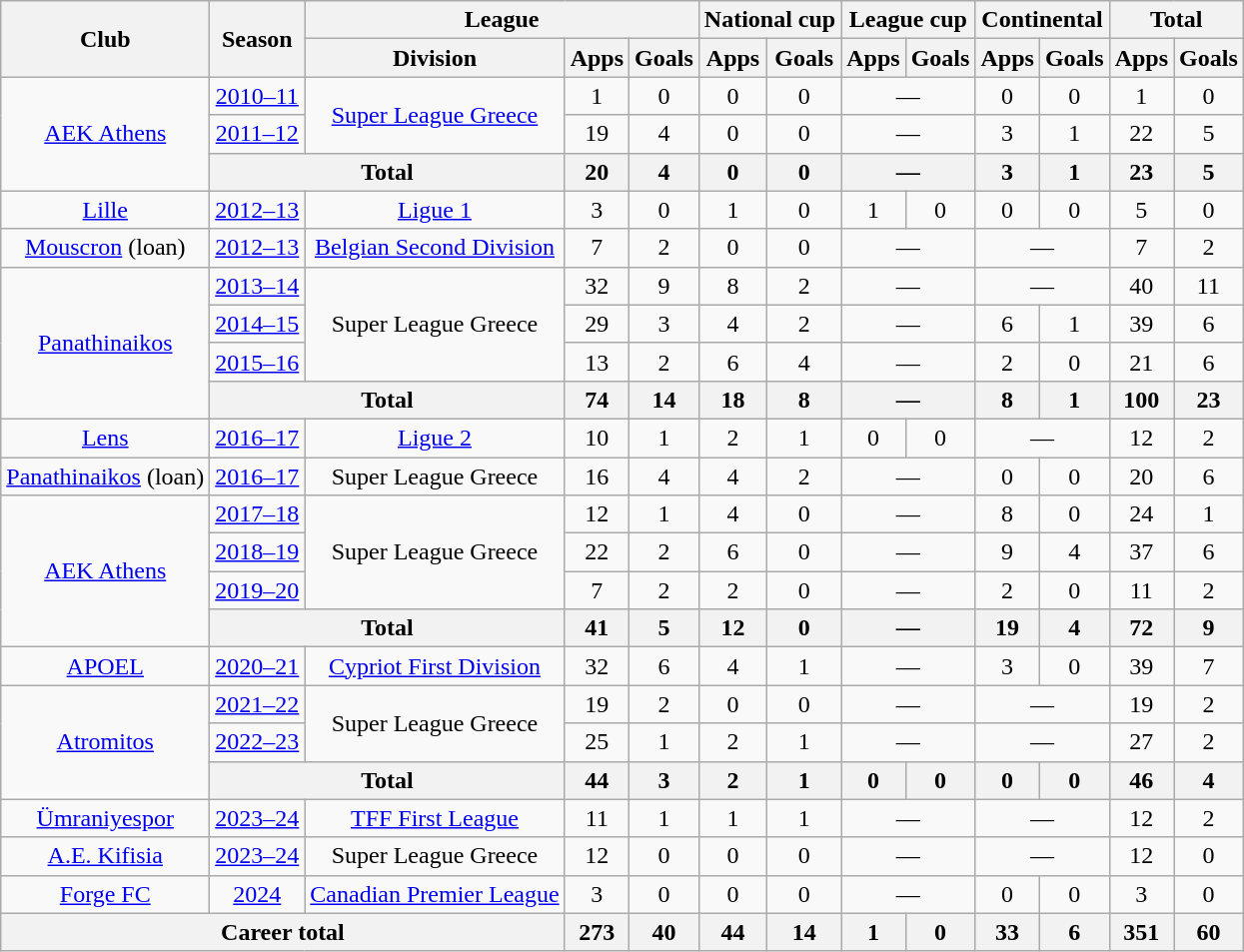<table class="wikitable" style="text-align:center">
<tr>
<th rowspan=2>Club</th>
<th rowspan="2">Season</th>
<th colspan="3">League</th>
<th colspan="2">National cup</th>
<th colspan="2">League cup</th>
<th colspan="2">Continental</th>
<th colspan="2">Total</th>
</tr>
<tr>
<th>Division</th>
<th>Apps</th>
<th>Goals</th>
<th>Apps</th>
<th>Goals</th>
<th>Apps</th>
<th>Goals</th>
<th>Apps</th>
<th>Goals</th>
<th>Apps</th>
<th>Goals</th>
</tr>
<tr>
<td rowspan=3><a href='#'>AEK Athens</a></td>
<td><a href='#'>2010–11</a></td>
<td rowspan="2"><a href='#'>Super League Greece</a></td>
<td>1</td>
<td>0</td>
<td>0</td>
<td>0</td>
<td colspan="2">—</td>
<td>0</td>
<td>0</td>
<td>1</td>
<td>0</td>
</tr>
<tr>
<td><a href='#'>2011–12</a></td>
<td>19</td>
<td>4</td>
<td>0</td>
<td>0</td>
<td colspan="2">—</td>
<td>3</td>
<td>1</td>
<td>22</td>
<td>5</td>
</tr>
<tr>
<th colspan="2">Total</th>
<th>20</th>
<th>4</th>
<th>0</th>
<th>0</th>
<th colspan="2">—</th>
<th>3</th>
<th>1</th>
<th>23</th>
<th>5</th>
</tr>
<tr>
<td><a href='#'>Lille</a></td>
<td><a href='#'>2012–13</a></td>
<td><a href='#'>Ligue 1</a></td>
<td>3</td>
<td>0</td>
<td>1</td>
<td>0</td>
<td>1</td>
<td>0</td>
<td>0</td>
<td>0</td>
<td>5</td>
<td>0</td>
</tr>
<tr>
<td><a href='#'>Mouscron</a> (loan)</td>
<td><a href='#'>2012–13</a></td>
<td><a href='#'>Belgian Second Division</a></td>
<td>7</td>
<td>2</td>
<td>0</td>
<td>0</td>
<td colspan="2">—</td>
<td colspan="2">—</td>
<td>7</td>
<td>2</td>
</tr>
<tr>
<td rowspan="4"><a href='#'>Panathinaikos</a></td>
<td><a href='#'>2013–14</a></td>
<td rowspan="3">Super League Greece</td>
<td>32</td>
<td>9</td>
<td>8</td>
<td>2</td>
<td colspan="2">—</td>
<td colspan="2">—</td>
<td>40</td>
<td>11</td>
</tr>
<tr>
<td><a href='#'>2014–15</a></td>
<td>29</td>
<td>3</td>
<td>4</td>
<td>2</td>
<td colspan="2">—</td>
<td>6</td>
<td>1</td>
<td>39</td>
<td>6</td>
</tr>
<tr>
<td><a href='#'>2015–16</a></td>
<td>13</td>
<td>2</td>
<td>6</td>
<td>4</td>
<td colspan="2">—</td>
<td>2</td>
<td>0</td>
<td>21</td>
<td>6</td>
</tr>
<tr>
<th colspan="2">Total</th>
<th>74</th>
<th>14</th>
<th>18</th>
<th>8</th>
<th colspan="2">—</th>
<th>8</th>
<th>1</th>
<th>100</th>
<th>23</th>
</tr>
<tr>
<td><a href='#'>Lens</a></td>
<td><a href='#'>2016–17</a></td>
<td><a href='#'>Ligue 2</a></td>
<td>10</td>
<td>1</td>
<td>2</td>
<td>1</td>
<td>0</td>
<td>0</td>
<td colspan="2">—</td>
<td>12</td>
<td>2</td>
</tr>
<tr>
<td><a href='#'>Panathinaikos</a> (loan)</td>
<td><a href='#'>2016–17</a></td>
<td>Super League Greece</td>
<td>16</td>
<td>4</td>
<td>4</td>
<td>2</td>
<td colspan="2">—</td>
<td>0</td>
<td>0</td>
<td>20</td>
<td>6</td>
</tr>
<tr>
<td rowspan="4"><a href='#'>AEK Athens</a></td>
<td><a href='#'>2017–18</a></td>
<td rowspan="3">Super League Greece</td>
<td>12</td>
<td>1</td>
<td>4</td>
<td>0</td>
<td colspan="2">—</td>
<td>8</td>
<td>0</td>
<td>24</td>
<td>1</td>
</tr>
<tr>
<td><a href='#'>2018–19</a></td>
<td>22</td>
<td>2</td>
<td>6</td>
<td>0</td>
<td colspan="2">—</td>
<td>9</td>
<td>4</td>
<td>37</td>
<td>6</td>
</tr>
<tr>
<td><a href='#'>2019–20</a></td>
<td>7</td>
<td>2</td>
<td>2</td>
<td>0</td>
<td colspan="2">—</td>
<td>2</td>
<td>0</td>
<td>11</td>
<td>2</td>
</tr>
<tr>
<th colspan="2">Total</th>
<th>41</th>
<th>5</th>
<th>12</th>
<th>0</th>
<th colspan="2">—</th>
<th>19</th>
<th>4</th>
<th>72</th>
<th>9</th>
</tr>
<tr>
<td><a href='#'>APOEL</a></td>
<td><a href='#'>2020–21</a></td>
<td><a href='#'>Cypriot First Division</a></td>
<td>32</td>
<td>6</td>
<td>4</td>
<td>1</td>
<td colspan="2">—</td>
<td>3</td>
<td>0</td>
<td>39</td>
<td>7</td>
</tr>
<tr>
<td rowspan="3"><a href='#'>Atromitos</a></td>
<td><a href='#'>2021–22</a></td>
<td rowspan="2">Super League Greece</td>
<td>19</td>
<td>2</td>
<td>0</td>
<td>0</td>
<td colspan="2">—</td>
<td colspan="2">—</td>
<td>19</td>
<td>2</td>
</tr>
<tr>
<td><a href='#'>2022–23</a></td>
<td>25</td>
<td>1</td>
<td>2</td>
<td>1</td>
<td colspan="2">—</td>
<td colspan="2">—</td>
<td>27</td>
<td>2</td>
</tr>
<tr>
<th colspan="2">Total</th>
<th>44</th>
<th>3</th>
<th>2</th>
<th>1</th>
<th>0</th>
<th>0</th>
<th>0</th>
<th>0</th>
<th>46</th>
<th>4</th>
</tr>
<tr>
<td><a href='#'>Ümraniyespor</a></td>
<td><a href='#'>2023–24</a></td>
<td><a href='#'>TFF First League</a></td>
<td>11</td>
<td>1</td>
<td>1</td>
<td>1</td>
<td colspan="2">—</td>
<td colspan="2">—</td>
<td>12</td>
<td>2</td>
</tr>
<tr>
<td><a href='#'>A.E. Kifisia</a></td>
<td><a href='#'>2023–24</a></td>
<td>Super League Greece</td>
<td>12</td>
<td>0</td>
<td>0</td>
<td>0</td>
<td colspan="2">—</td>
<td colspan="2">—</td>
<td>12</td>
<td>0</td>
</tr>
<tr>
<td><a href='#'>Forge FC</a></td>
<td><a href='#'>2024</a></td>
<td><a href='#'>Canadian Premier League</a></td>
<td>3</td>
<td>0</td>
<td>0</td>
<td>0</td>
<td colspan="2">—</td>
<td>0</td>
<td>0</td>
<td>3</td>
<td>0</td>
</tr>
<tr>
<th colspan="3">Career total</th>
<th>273</th>
<th>40</th>
<th>44</th>
<th>14</th>
<th>1</th>
<th>0</th>
<th>33</th>
<th>6</th>
<th>351</th>
<th>60</th>
</tr>
</table>
